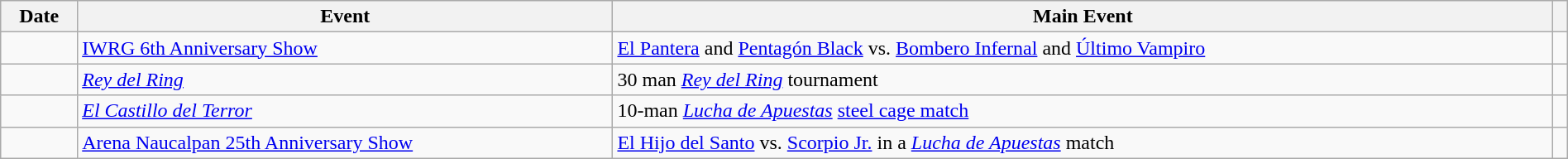<table class="wikitable sortable" width=100%>
<tr>
<th scope="col">Date</th>
<th scope="col">Event</th>
<th class=unsortable scope="col">Main Event</th>
<th class=unsortable scope="col"></th>
</tr>
<tr>
<td></td>
<td><a href='#'>IWRG 6th Anniversary Show</a></td>
<td><a href='#'>El Pantera</a> and <a href='#'>Pentagón Black</a> vs. <a href='#'>Bombero Infernal</a> and <a href='#'>Último Vampiro</a></td>
<td></td>
</tr>
<tr>
<td></td>
<td><em><a href='#'>Rey del Ring</a></em></td>
<td>30 man <em><a href='#'>Rey del Ring</a></em> tournament</td>
<td></td>
</tr>
<tr>
<td></td>
<td><em><a href='#'>El Castillo del Terror</a></em></td>
<td>10-man <em><a href='#'>Lucha de Apuestas</a></em> <a href='#'>steel cage match</a></td>
<td></td>
</tr>
<tr>
<td></td>
<td><a href='#'>Arena Naucalpan 25th Anniversary Show</a></td>
<td><a href='#'>El Hijo del Santo</a> vs. <a href='#'>Scorpio Jr.</a> in a <em><a href='#'>Lucha de Apuestas</a></em> match</td>
<td></td>
</tr>
</table>
